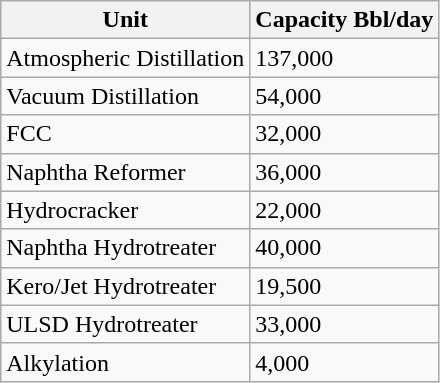<table class="wikitable">
<tr>
<th>Unit</th>
<th>Capacity Bbl/day</th>
</tr>
<tr>
<td>Atmospheric Distillation</td>
<td>137,000</td>
</tr>
<tr>
<td>Vacuum Distillation</td>
<td>54,000</td>
</tr>
<tr>
<td>FCC</td>
<td>32,000</td>
</tr>
<tr>
<td>Naphtha Reformer</td>
<td>36,000</td>
</tr>
<tr>
<td>Hydrocracker</td>
<td>22,000</td>
</tr>
<tr>
<td>Naphtha Hydrotreater</td>
<td>40,000</td>
</tr>
<tr>
<td>Kero/Jet Hydrotreater</td>
<td>19,500</td>
</tr>
<tr>
<td>ULSD Hydrotreater</td>
<td>33,000</td>
</tr>
<tr>
<td>Alkylation</td>
<td>4,000</td>
</tr>
</table>
